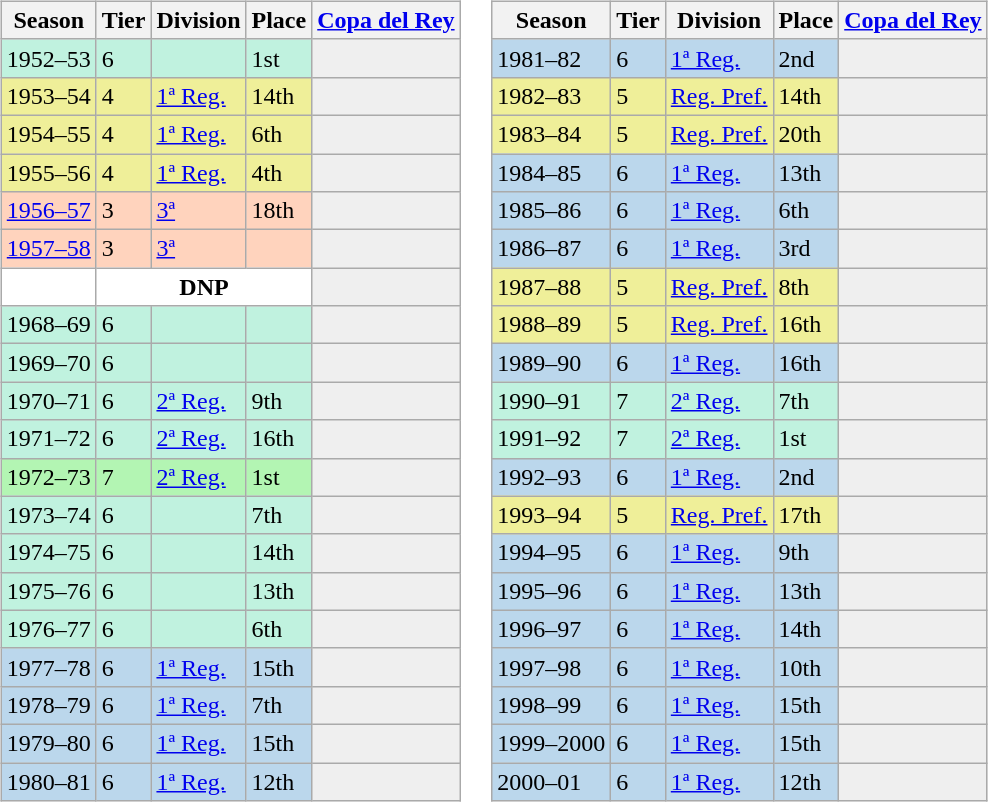<table>
<tr>
<td valign="top" width=0%><br><table class="wikitable">
<tr style="background:#f0f6fa;">
<th>Season</th>
<th>Tier</th>
<th>Division</th>
<th>Place</th>
<th><a href='#'>Copa del Rey</a></th>
</tr>
<tr>
<td style="background:#C0F2DF;">1952–53</td>
<td style="background:#C0F2DF;">6</td>
<td style="background:#C0F2DF;"></td>
<td style="background:#C0F2DF;">1st</td>
<th style="background:#efefef;"></th>
</tr>
<tr>
<td style="background:#EFEF99;">1953–54</td>
<td style="background:#EFEF99;">4</td>
<td style="background:#EFEF99;"><a href='#'>1ª Reg.</a></td>
<td style="background:#EFEF99;">14th</td>
<th style="background:#efefef;"></th>
</tr>
<tr>
<td style="background:#EFEF99;">1954–55</td>
<td style="background:#EFEF99;">4</td>
<td style="background:#EFEF99;"><a href='#'>1ª Reg.</a></td>
<td style="background:#EFEF99;">6th</td>
<th style="background:#efefef;"></th>
</tr>
<tr>
<td style="background:#EFEF99;">1955–56</td>
<td style="background:#EFEF99;">4</td>
<td style="background:#EFEF99;"><a href='#'>1ª Reg.</a></td>
<td style="background:#EFEF99;">4th</td>
<th style="background:#efefef;"></th>
</tr>
<tr>
<td style="background:#FFD3BD;"><a href='#'>1956–57</a></td>
<td style="background:#FFD3BD;">3</td>
<td style="background:#FFD3BD;"><a href='#'>3ª</a></td>
<td style="background:#FFD3BD;">18th</td>
<th style="background:#efefef;"></th>
</tr>
<tr>
<td style="background:#FFD3BD;"><a href='#'>1957–58</a></td>
<td style="background:#FFD3BD;">3</td>
<td style="background:#FFD3BD;"><a href='#'>3ª</a></td>
<td style="background:#FFD3BD;"></td>
<th style="background:#efefef;"></th>
</tr>
<tr>
<td style="background:#FFFFFF;"></td>
<th style="background:#FFFFFF;" colspan="3">DNP</th>
<th style="background:#efefef;"></th>
</tr>
<tr>
<td style="background:#C0F2DF;">1968–69</td>
<td style="background:#C0F2DF;">6</td>
<td style="background:#C0F2DF;"></td>
<td style="background:#C0F2DF;"></td>
<th style="background:#efefef;"></th>
</tr>
<tr>
<td style="background:#C0F2DF;">1969–70</td>
<td style="background:#C0F2DF;">6</td>
<td style="background:#C0F2DF;"></td>
<td style="background:#C0F2DF;"></td>
<th style="background:#efefef;"></th>
</tr>
<tr>
<td style="background:#C0F2DF;">1970–71</td>
<td style="background:#C0F2DF;">6</td>
<td style="background:#C0F2DF;"><a href='#'>2ª Reg.</a></td>
<td style="background:#C0F2DF;">9th</td>
<th style="background:#efefef;"></th>
</tr>
<tr>
<td style="background:#C0F2DF;">1971–72</td>
<td style="background:#C0F2DF;">6</td>
<td style="background:#C0F2DF;"><a href='#'>2ª Reg.</a></td>
<td style="background:#C0F2DF;">16th</td>
<th style="background:#efefef;"></th>
</tr>
<tr>
<td style="background:#B3F5B3;">1972–73</td>
<td style="background:#B3F5B3;">7</td>
<td style="background:#B3F5B3;"><a href='#'>2ª Reg.</a></td>
<td style="background:#B3F5B3;">1st</td>
<th style="background:#efefef;"></th>
</tr>
<tr>
<td style="background:#C0F2DF;">1973–74</td>
<td style="background:#C0F2DF;">6</td>
<td style="background:#C0F2DF;"></td>
<td style="background:#C0F2DF;">7th</td>
<th style="background:#efefef;"></th>
</tr>
<tr>
<td style="background:#C0F2DF;">1974–75</td>
<td style="background:#C0F2DF;">6</td>
<td style="background:#C0F2DF;"></td>
<td style="background:#C0F2DF;">14th</td>
<th style="background:#efefef;"></th>
</tr>
<tr>
<td style="background:#C0F2DF;">1975–76</td>
<td style="background:#C0F2DF;">6</td>
<td style="background:#C0F2DF;"></td>
<td style="background:#C0F2DF;">13th</td>
<th style="background:#efefef;"></th>
</tr>
<tr>
<td style="background:#C0F2DF;">1976–77</td>
<td style="background:#C0F2DF;">6</td>
<td style="background:#C0F2DF;"></td>
<td style="background:#C0F2DF;">6th</td>
<th style="background:#efefef;"></th>
</tr>
<tr>
<td style="background:#BBD7EC;">1977–78</td>
<td style="background:#BBD7EC;">6</td>
<td style="background:#BBD7EC;"><a href='#'>1ª Reg.</a></td>
<td style="background:#BBD7EC;">15th</td>
<th style="background:#efefef;"></th>
</tr>
<tr>
<td style="background:#BBD7EC;">1978–79</td>
<td style="background:#BBD7EC;">6</td>
<td style="background:#BBD7EC;"><a href='#'>1ª Reg.</a></td>
<td style="background:#BBD7EC;">7th</td>
<th style="background:#efefef;"></th>
</tr>
<tr>
<td style="background:#BBD7EC;">1979–80</td>
<td style="background:#BBD7EC;">6</td>
<td style="background:#BBD7EC;"><a href='#'>1ª Reg.</a></td>
<td style="background:#BBD7EC;">15th</td>
<th style="background:#efefef;"></th>
</tr>
<tr>
<td style="background:#BBD7EC;">1980–81</td>
<td style="background:#BBD7EC;">6</td>
<td style="background:#BBD7EC;"><a href='#'>1ª Reg.</a></td>
<td style="background:#BBD7EC;">12th</td>
<th style="background:#efefef;"></th>
</tr>
</table>
</td>
<td valign="top" width=0%><br><table class="wikitable">
<tr style="background:#f0f6fa;">
<th>Season</th>
<th>Tier</th>
<th>Division</th>
<th>Place</th>
<th><a href='#'>Copa del Rey</a></th>
</tr>
<tr>
<td style="background:#BBD7EC;">1981–82</td>
<td style="background:#BBD7EC;">6</td>
<td style="background:#BBD7EC;"><a href='#'>1ª Reg.</a></td>
<td style="background:#BBD7EC;">2nd</td>
<th style="background:#efefef;"></th>
</tr>
<tr>
<td style="background:#EFEF99;">1982–83</td>
<td style="background:#EFEF99;">5</td>
<td style="background:#EFEF99;"><a href='#'>Reg. Pref.</a></td>
<td style="background:#EFEF99;">14th</td>
<th style="background:#efefef;"></th>
</tr>
<tr>
<td style="background:#EFEF99;">1983–84</td>
<td style="background:#EFEF99;">5</td>
<td style="background:#EFEF99;"><a href='#'>Reg. Pref.</a></td>
<td style="background:#EFEF99;">20th</td>
<th style="background:#efefef;"></th>
</tr>
<tr>
<td style="background:#BBD7EC;">1984–85</td>
<td style="background:#BBD7EC;">6</td>
<td style="background:#BBD7EC;"><a href='#'>1ª Reg.</a></td>
<td style="background:#BBD7EC;">13th</td>
<th style="background:#efefef;"></th>
</tr>
<tr>
<td style="background:#BBD7EC;">1985–86</td>
<td style="background:#BBD7EC;">6</td>
<td style="background:#BBD7EC;"><a href='#'>1ª Reg.</a></td>
<td style="background:#BBD7EC;">6th</td>
<th style="background:#efefef;"></th>
</tr>
<tr>
<td style="background:#BBD7EC;">1986–87</td>
<td style="background:#BBD7EC;">6</td>
<td style="background:#BBD7EC;"><a href='#'>1ª Reg.</a></td>
<td style="background:#BBD7EC;">3rd</td>
<th style="background:#efefef;"></th>
</tr>
<tr>
<td style="background:#EFEF99;">1987–88</td>
<td style="background:#EFEF99;">5</td>
<td style="background:#EFEF99;"><a href='#'>Reg. Pref.</a></td>
<td style="background:#EFEF99;">8th</td>
<th style="background:#efefef;"></th>
</tr>
<tr>
<td style="background:#EFEF99;">1988–89</td>
<td style="background:#EFEF99;">5</td>
<td style="background:#EFEF99;"><a href='#'>Reg. Pref.</a></td>
<td style="background:#EFEF99;">16th</td>
<th style="background:#efefef;"></th>
</tr>
<tr>
<td style="background:#BBD7EC;">1989–90</td>
<td style="background:#BBD7EC;">6</td>
<td style="background:#BBD7EC;"><a href='#'>1ª Reg.</a></td>
<td style="background:#BBD7EC;">16th</td>
<th style="background:#efefef;"></th>
</tr>
<tr>
<td style="background:#C0F2DF;">1990–91</td>
<td style="background:#C0F2DF;">7</td>
<td style="background:#C0F2DF;"><a href='#'>2ª Reg.</a></td>
<td style="background:#C0F2DF;">7th</td>
<th style="background:#efefef;"></th>
</tr>
<tr>
<td style="background:#C0F2DF;">1991–92</td>
<td style="background:#C0F2DF;">7</td>
<td style="background:#C0F2DF;"><a href='#'>2ª Reg.</a></td>
<td style="background:#C0F2DF;">1st</td>
<th style="background:#efefef;"></th>
</tr>
<tr>
<td style="background:#BBD7EC;">1992–93</td>
<td style="background:#BBD7EC;">6</td>
<td style="background:#BBD7EC;"><a href='#'>1ª Reg.</a></td>
<td style="background:#BBD7EC;">2nd</td>
<th style="background:#efefef;"></th>
</tr>
<tr>
<td style="background:#EFEF99;">1993–94</td>
<td style="background:#EFEF99;">5</td>
<td style="background:#EFEF99;"><a href='#'>Reg. Pref.</a></td>
<td style="background:#EFEF99;">17th</td>
<th style="background:#efefef;"></th>
</tr>
<tr>
<td style="background:#BBD7EC;">1994–95</td>
<td style="background:#BBD7EC;">6</td>
<td style="background:#BBD7EC;"><a href='#'>1ª Reg.</a></td>
<td style="background:#BBD7EC;">9th</td>
<th style="background:#efefef;"></th>
</tr>
<tr>
<td style="background:#BBD7EC;">1995–96</td>
<td style="background:#BBD7EC;">6</td>
<td style="background:#BBD7EC;"><a href='#'>1ª Reg.</a></td>
<td style="background:#BBD7EC;">13th</td>
<th style="background:#efefef;"></th>
</tr>
<tr>
<td style="background:#BBD7EC;">1996–97</td>
<td style="background:#BBD7EC;">6</td>
<td style="background:#BBD7EC;"><a href='#'>1ª Reg.</a></td>
<td style="background:#BBD7EC;">14th</td>
<th style="background:#efefef;"></th>
</tr>
<tr>
<td style="background:#BBD7EC;">1997–98</td>
<td style="background:#BBD7EC;">6</td>
<td style="background:#BBD7EC;"><a href='#'>1ª Reg.</a></td>
<td style="background:#BBD7EC;">10th</td>
<th style="background:#efefef;"></th>
</tr>
<tr>
<td style="background:#BBD7EC;">1998–99</td>
<td style="background:#BBD7EC;">6</td>
<td style="background:#BBD7EC;"><a href='#'>1ª Reg.</a></td>
<td style="background:#BBD7EC;">15th</td>
<th style="background:#efefef;"></th>
</tr>
<tr>
<td style="background:#BBD7EC;">1999–2000</td>
<td style="background:#BBD7EC;">6</td>
<td style="background:#BBD7EC;"><a href='#'>1ª Reg.</a></td>
<td style="background:#BBD7EC;">15th</td>
<th style="background:#efefef;"></th>
</tr>
<tr>
<td style="background:#BBD7EC;">2000–01</td>
<td style="background:#BBD7EC;">6</td>
<td style="background:#BBD7EC;"><a href='#'>1ª Reg.</a></td>
<td style="background:#BBD7EC;">12th</td>
<th style="background:#efefef;"></th>
</tr>
</table>
</td>
</tr>
</table>
